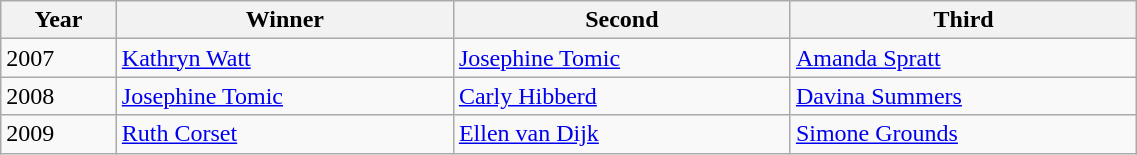<table class="wikitable" style="font-size:100%" width=60%>
<tr>
<th>Year</th>
<th>Winner</th>
<th>Second</th>
<th>Third</th>
</tr>
<tr>
<td>2007</td>
<td> <a href='#'>Kathryn Watt</a></td>
<td> <a href='#'>Josephine Tomic</a></td>
<td> <a href='#'>Amanda Spratt</a></td>
</tr>
<tr>
<td>2008</td>
<td> <a href='#'>Josephine Tomic</a></td>
<td> <a href='#'>Carly Hibberd</a></td>
<td> <a href='#'>Davina Summers</a></td>
</tr>
<tr>
<td>2009</td>
<td> <a href='#'>Ruth Corset</a></td>
<td> <a href='#'>Ellen van Dijk</a></td>
<td> <a href='#'>Simone Grounds</a></td>
</tr>
</table>
